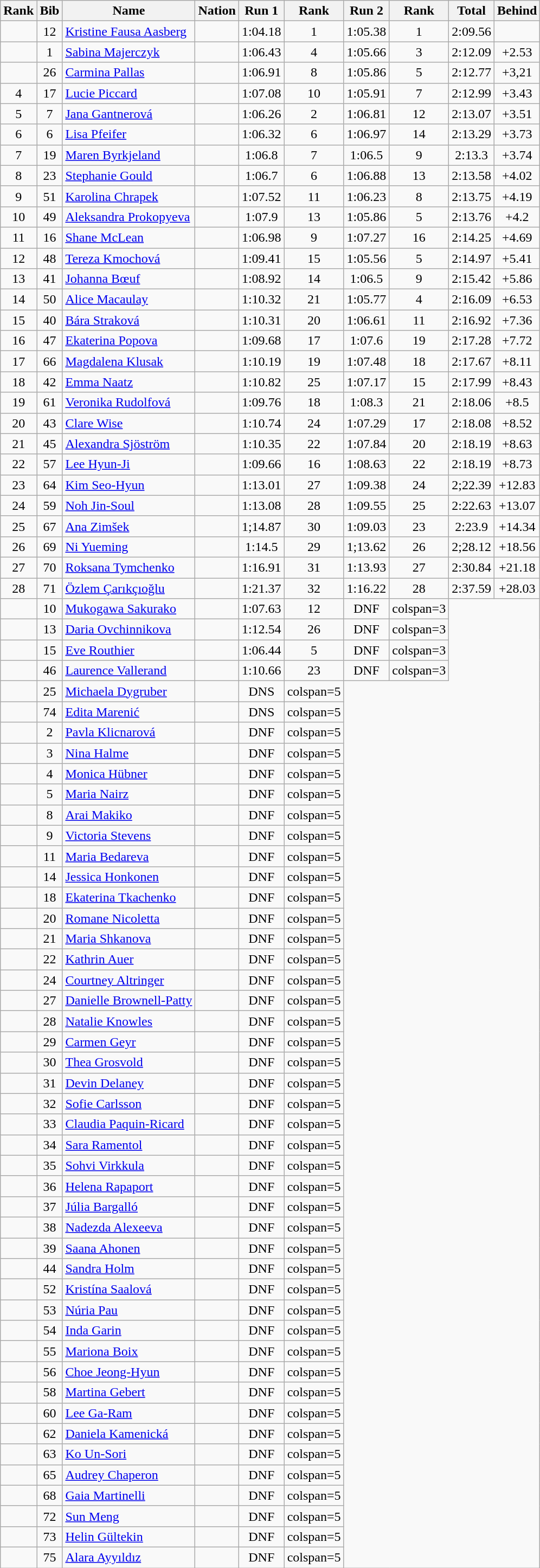<table class="wikitable sortable" style="text-align:center">
<tr>
<th>Rank</th>
<th>Bib</th>
<th>Name</th>
<th>Nation</th>
<th>Run 1</th>
<th>Rank</th>
<th>Run 2</th>
<th>Rank</th>
<th>Total</th>
<th>Behind</th>
</tr>
<tr>
<td></td>
<td>12</td>
<td align=left><a href='#'>Kristine Fausa Aasberg</a></td>
<td align=left></td>
<td>1:04.18</td>
<td>1</td>
<td>1:05.38</td>
<td>1</td>
<td>2:09.56</td>
<td></td>
</tr>
<tr>
<td></td>
<td>1</td>
<td align=left><a href='#'>Sabina Majerczyk</a></td>
<td align=left></td>
<td>1:06.43</td>
<td>4</td>
<td>1:05.66</td>
<td>3</td>
<td>2:12.09</td>
<td>+2.53</td>
</tr>
<tr>
<td></td>
<td>26</td>
<td align=left><a href='#'>Carmina Pallas</a></td>
<td align=left></td>
<td>1:06.91</td>
<td>8</td>
<td>1:05.86</td>
<td>5</td>
<td>2:12.77</td>
<td>+3,21</td>
</tr>
<tr>
<td>4</td>
<td>17</td>
<td align=left><a href='#'>Lucie Piccard</a></td>
<td align=left></td>
<td>1:07.08</td>
<td>10</td>
<td>1:05.91</td>
<td>7</td>
<td>2:12.99</td>
<td>+3.43</td>
</tr>
<tr>
<td>5</td>
<td>7</td>
<td align=left><a href='#'>Jana Gantnerová</a></td>
<td align=left></td>
<td>1:06.26</td>
<td>2</td>
<td>1:06.81</td>
<td>12</td>
<td>2:13.07</td>
<td>+3.51</td>
</tr>
<tr>
<td>6</td>
<td>6</td>
<td align=left><a href='#'>Lisa Pfeifer</a></td>
<td align=left></td>
<td>1:06.32</td>
<td>6</td>
<td>1:06.97</td>
<td>14</td>
<td>2:13.29</td>
<td>+3.73</td>
</tr>
<tr>
<td>7</td>
<td>19</td>
<td align=left><a href='#'>Maren Byrkjeland</a></td>
<td align=left></td>
<td>1:06.8</td>
<td>7</td>
<td>1:06.5</td>
<td>9</td>
<td>2:13.3</td>
<td>+3.74</td>
</tr>
<tr>
<td>8</td>
<td>23</td>
<td align=left><a href='#'>Stephanie Gould</a></td>
<td align=left></td>
<td>1:06.7</td>
<td>6</td>
<td>1:06.88</td>
<td>13</td>
<td>2:13.58</td>
<td>+4.02</td>
</tr>
<tr>
<td>9</td>
<td>51</td>
<td align=left><a href='#'>Karolina Chrapek</a></td>
<td align=left></td>
<td>1:07.52</td>
<td>11</td>
<td>1:06.23</td>
<td>8</td>
<td>2:13.75</td>
<td>+4.19</td>
</tr>
<tr>
<td>10</td>
<td>49</td>
<td align=left><a href='#'>Aleksandra Prokopyeva</a></td>
<td align=left></td>
<td>1:07.9</td>
<td>13</td>
<td>1:05.86</td>
<td>5</td>
<td>2:13.76</td>
<td>+4.2</td>
</tr>
<tr>
<td>11</td>
<td>16</td>
<td align=left><a href='#'>Shane McLean</a></td>
<td align=left></td>
<td>1:06.98</td>
<td>9</td>
<td>1:07.27</td>
<td>16</td>
<td>2:14.25</td>
<td>+4.69</td>
</tr>
<tr>
<td>12</td>
<td>48</td>
<td align=left><a href='#'>Tereza Kmochová</a></td>
<td align=left></td>
<td>1:09.41</td>
<td>15</td>
<td>1:05.56</td>
<td>5</td>
<td>2:14.97</td>
<td>+5.41</td>
</tr>
<tr>
<td>13</td>
<td>41</td>
<td align=left><a href='#'>Johanna Bœuf</a></td>
<td align=left></td>
<td>1:08.92</td>
<td>14</td>
<td>1:06.5</td>
<td>9</td>
<td>2:15.42</td>
<td>+5.86</td>
</tr>
<tr>
<td>14</td>
<td>50</td>
<td align=left><a href='#'>Alice Macaulay</a></td>
<td align=left></td>
<td>1:10.32</td>
<td>21</td>
<td>1:05.77</td>
<td>4</td>
<td>2:16.09</td>
<td>+6.53</td>
</tr>
<tr>
<td>15</td>
<td>40</td>
<td align=left><a href='#'>Bára Straková</a></td>
<td align=left></td>
<td>1:10.31</td>
<td>20</td>
<td>1:06.61</td>
<td>11</td>
<td>2:16.92</td>
<td>+7.36</td>
</tr>
<tr>
<td>16</td>
<td>47</td>
<td align=left><a href='#'>Ekaterina Popova</a></td>
<td align=left></td>
<td>1:09.68</td>
<td>17</td>
<td>1:07.6</td>
<td>19</td>
<td>2:17.28</td>
<td>+7.72</td>
</tr>
<tr>
<td>17</td>
<td>66</td>
<td align=left><a href='#'>Magdalena Klusak</a></td>
<td align=left></td>
<td>1:10.19</td>
<td>19</td>
<td>1:07.48</td>
<td>18</td>
<td>2:17.67</td>
<td>+8.11</td>
</tr>
<tr>
<td>18</td>
<td>42</td>
<td align=left><a href='#'>Emma Naatz</a></td>
<td align=left></td>
<td>1:10.82</td>
<td>25</td>
<td>1:07.17</td>
<td>15</td>
<td>2:17.99</td>
<td>+8.43</td>
</tr>
<tr>
<td>19</td>
<td>61</td>
<td align=left><a href='#'>Veronika Rudolfová</a></td>
<td align=left></td>
<td>1:09.76</td>
<td>18</td>
<td>1:08.3</td>
<td>21</td>
<td>2:18.06</td>
<td>+8.5</td>
</tr>
<tr>
<td>20</td>
<td>43</td>
<td align=left><a href='#'>Clare Wise</a></td>
<td align=left></td>
<td>1:10.74</td>
<td>24</td>
<td>1:07.29</td>
<td>17</td>
<td>2:18.08</td>
<td>+8.52</td>
</tr>
<tr>
<td>21</td>
<td>45</td>
<td align=left><a href='#'>Alexandra Sjöström</a></td>
<td align=left></td>
<td>1:10.35</td>
<td>22</td>
<td>1:07.84</td>
<td>20</td>
<td>2:18.19</td>
<td>+8.63</td>
</tr>
<tr>
<td>22</td>
<td>57</td>
<td align=left><a href='#'>Lee Hyun-Ji</a></td>
<td align=left></td>
<td>1:09.66</td>
<td>16</td>
<td>1:08.63</td>
<td>22</td>
<td>2:18.19</td>
<td>+8.73</td>
</tr>
<tr>
<td>23</td>
<td>64</td>
<td align=left><a href='#'>Kim Seo-Hyun</a></td>
<td align=left></td>
<td>1:13.01</td>
<td>27</td>
<td>1:09.38</td>
<td>24</td>
<td>2;22.39</td>
<td>+12.83</td>
</tr>
<tr>
<td>24</td>
<td>59</td>
<td align=left><a href='#'>Noh Jin-Soul</a></td>
<td align=left></td>
<td>1:13.08</td>
<td>28</td>
<td>1:09.55</td>
<td>25</td>
<td>2:22.63</td>
<td>+13.07</td>
</tr>
<tr>
<td>25</td>
<td>67</td>
<td align=left><a href='#'>Ana Zimšek</a></td>
<td align=left></td>
<td>1;14.87</td>
<td>30</td>
<td>1:09.03</td>
<td>23</td>
<td>2:23.9</td>
<td>+14.34</td>
</tr>
<tr>
<td>26</td>
<td>69</td>
<td align=left><a href='#'>Ni Yueming</a></td>
<td align=left></td>
<td>1:14.5</td>
<td>29</td>
<td>1;13.62</td>
<td>26</td>
<td>2;28.12</td>
<td>+18.56</td>
</tr>
<tr>
<td>27</td>
<td>70</td>
<td align=left><a href='#'>Roksana Tymchenko</a></td>
<td align=left></td>
<td>1:16.91</td>
<td>31</td>
<td>1:13.93</td>
<td>27</td>
<td>2:30.84</td>
<td>+21.18</td>
</tr>
<tr>
<td>28</td>
<td>71</td>
<td align=left><a href='#'>Özlem Çarıkçıoğlu</a></td>
<td align=left></td>
<td>1:21.37</td>
<td>32</td>
<td>1:16.22</td>
<td>28</td>
<td>2:37.59</td>
<td>+28.03</td>
</tr>
<tr>
<td></td>
<td>10</td>
<td align=left><a href='#'>Mukogawa Sakurako</a></td>
<td align=left></td>
<td>1:07.63</td>
<td>12</td>
<td>DNF</td>
<td>colspan=3 </td>
</tr>
<tr>
<td></td>
<td>13</td>
<td align=left><a href='#'>Daria Ovchinnikova</a></td>
<td align=left></td>
<td>1:12.54</td>
<td>26</td>
<td>DNF</td>
<td>colspan=3 </td>
</tr>
<tr>
<td></td>
<td>15</td>
<td align=left><a href='#'>Eve Routhier</a></td>
<td align=left></td>
<td>1:06.44</td>
<td>5</td>
<td>DNF</td>
<td>colspan=3 </td>
</tr>
<tr>
<td></td>
<td>46</td>
<td align=left><a href='#'>Laurence Vallerand</a></td>
<td align=left></td>
<td>1:10.66</td>
<td>23</td>
<td>DNF</td>
<td>colspan=3 </td>
</tr>
<tr>
<td></td>
<td>25</td>
<td align=left><a href='#'>Michaela Dygruber</a></td>
<td align=left></td>
<td>DNS</td>
<td>colspan=5 </td>
</tr>
<tr>
<td></td>
<td>74</td>
<td align=left><a href='#'>Edita Marenić</a></td>
<td align=left></td>
<td>DNS</td>
<td>colspan=5 </td>
</tr>
<tr>
<td></td>
<td>2</td>
<td align=left><a href='#'>Pavla Klicnarová</a></td>
<td align=left></td>
<td>DNF</td>
<td>colspan=5 </td>
</tr>
<tr>
<td></td>
<td>3</td>
<td align=left><a href='#'>Nina Halme</a></td>
<td align=left></td>
<td>DNF</td>
<td>colspan=5 </td>
</tr>
<tr>
<td></td>
<td>4</td>
<td align=left><a href='#'>Monica Hübner</a></td>
<td align=left></td>
<td>DNF</td>
<td>colspan=5 </td>
</tr>
<tr>
<td></td>
<td>5</td>
<td align=left><a href='#'>Maria Nairz</a></td>
<td align=left></td>
<td>DNF</td>
<td>colspan=5 </td>
</tr>
<tr>
<td></td>
<td>8</td>
<td align=left><a href='#'>Arai Makiko</a></td>
<td align=left></td>
<td>DNF</td>
<td>colspan=5 </td>
</tr>
<tr>
<td></td>
<td>9</td>
<td align=left><a href='#'>Victoria Stevens</a></td>
<td align=left></td>
<td>DNF</td>
<td>colspan=5 </td>
</tr>
<tr>
<td></td>
<td>11</td>
<td align=left><a href='#'>Maria Bedareva</a></td>
<td align=left></td>
<td>DNF</td>
<td>colspan=5 </td>
</tr>
<tr>
<td></td>
<td>14</td>
<td align=left><a href='#'>Jessica Honkonen</a></td>
<td align=left></td>
<td>DNF</td>
<td>colspan=5 </td>
</tr>
<tr>
<td></td>
<td>18</td>
<td align=left><a href='#'>Ekaterina Tkachenko</a></td>
<td align=left></td>
<td>DNF</td>
<td>colspan=5 </td>
</tr>
<tr>
<td></td>
<td>20</td>
<td align=left><a href='#'>Romane Nicoletta</a></td>
<td align=left></td>
<td>DNF</td>
<td>colspan=5 </td>
</tr>
<tr>
<td></td>
<td>21</td>
<td align=left><a href='#'>Maria Shkanova</a></td>
<td align=left></td>
<td>DNF</td>
<td>colspan=5 </td>
</tr>
<tr>
<td></td>
<td>22</td>
<td align=left><a href='#'>Kathrin Auer</a></td>
<td align=left></td>
<td>DNF</td>
<td>colspan=5 </td>
</tr>
<tr>
<td></td>
<td>24</td>
<td align=left><a href='#'>Courtney Altringer</a></td>
<td align=left></td>
<td>DNF</td>
<td>colspan=5 </td>
</tr>
<tr>
<td></td>
<td>27</td>
<td align=left><a href='#'>Danielle Brownell-Patty</a></td>
<td align=left></td>
<td>DNF</td>
<td>colspan=5 </td>
</tr>
<tr>
<td></td>
<td>28</td>
<td align=left><a href='#'>Natalie Knowles</a></td>
<td align=left></td>
<td>DNF</td>
<td>colspan=5 </td>
</tr>
<tr>
<td></td>
<td>29</td>
<td align=left><a href='#'>Carmen Geyr</a></td>
<td align=left></td>
<td>DNF</td>
<td>colspan=5 </td>
</tr>
<tr>
<td></td>
<td>30</td>
<td align=left><a href='#'>Thea Grosvold</a></td>
<td align=left></td>
<td>DNF</td>
<td>colspan=5 </td>
</tr>
<tr>
<td></td>
<td>31</td>
<td align=left><a href='#'>Devin Delaney</a></td>
<td align=left></td>
<td>DNF</td>
<td>colspan=5 </td>
</tr>
<tr>
<td></td>
<td>32</td>
<td align=left><a href='#'>Sofie Carlsson</a></td>
<td align=left></td>
<td>DNF</td>
<td>colspan=5 </td>
</tr>
<tr>
<td></td>
<td>33</td>
<td align=left><a href='#'>Claudia Paquin-Ricard</a></td>
<td align=left></td>
<td>DNF</td>
<td>colspan=5 </td>
</tr>
<tr>
<td></td>
<td>34</td>
<td align=left><a href='#'>Sara Ramentol</a></td>
<td align=left></td>
<td>DNF</td>
<td>colspan=5 </td>
</tr>
<tr>
<td></td>
<td>35</td>
<td align=left><a href='#'>Sohvi Virkkula</a></td>
<td align=left></td>
<td>DNF</td>
<td>colspan=5 </td>
</tr>
<tr>
<td></td>
<td>36</td>
<td align=left><a href='#'>Helena Rapaport</a></td>
<td align=left></td>
<td>DNF</td>
<td>colspan=5 </td>
</tr>
<tr>
<td></td>
<td>37</td>
<td align=left><a href='#'>Júlia Bargalló</a></td>
<td align=left></td>
<td>DNF</td>
<td>colspan=5 </td>
</tr>
<tr>
<td></td>
<td>38</td>
<td align=left><a href='#'>Nadezda Alexeeva</a></td>
<td align=left></td>
<td>DNF</td>
<td>colspan=5 </td>
</tr>
<tr>
<td></td>
<td>39</td>
<td align=left><a href='#'>Saana Ahonen</a></td>
<td align=left></td>
<td>DNF</td>
<td>colspan=5 </td>
</tr>
<tr>
<td></td>
<td>44</td>
<td align=left><a href='#'>Sandra Holm</a></td>
<td align=left></td>
<td>DNF</td>
<td>colspan=5 </td>
</tr>
<tr>
<td></td>
<td>52</td>
<td align=left><a href='#'>Kristína Saalová</a></td>
<td align=left></td>
<td>DNF</td>
<td>colspan=5 </td>
</tr>
<tr>
<td></td>
<td>53</td>
<td align=left><a href='#'>Núria Pau</a></td>
<td align=left></td>
<td>DNF</td>
<td>colspan=5 </td>
</tr>
<tr>
<td></td>
<td>54</td>
<td align=left><a href='#'>Inda Garin</a></td>
<td align=left></td>
<td>DNF</td>
<td>colspan=5 </td>
</tr>
<tr>
<td></td>
<td>55</td>
<td align=left><a href='#'>Mariona Boix</a></td>
<td align=left></td>
<td>DNF</td>
<td>colspan=5 </td>
</tr>
<tr>
<td></td>
<td>56</td>
<td align=left><a href='#'>Choe Jeong-Hyun</a></td>
<td align=left></td>
<td>DNF</td>
<td>colspan=5 </td>
</tr>
<tr>
<td></td>
<td>58</td>
<td align=left><a href='#'>Martina Gebert</a></td>
<td align=left></td>
<td>DNF</td>
<td>colspan=5 </td>
</tr>
<tr>
<td></td>
<td>60</td>
<td align=left><a href='#'>Lee Ga-Ram</a></td>
<td align=left></td>
<td>DNF</td>
<td>colspan=5 </td>
</tr>
<tr>
<td></td>
<td>62</td>
<td align=left><a href='#'>Daniela Kamenická</a></td>
<td align=left></td>
<td>DNF</td>
<td>colspan=5 </td>
</tr>
<tr>
<td></td>
<td>63</td>
<td align=left><a href='#'>Ko Un-Sori</a></td>
<td align=left></td>
<td>DNF</td>
<td>colspan=5 </td>
</tr>
<tr>
<td></td>
<td>65</td>
<td align=left><a href='#'>Audrey Chaperon</a></td>
<td align=left></td>
<td>DNF</td>
<td>colspan=5 </td>
</tr>
<tr>
<td></td>
<td>68</td>
<td align=left><a href='#'>Gaia Martinelli</a></td>
<td align=left></td>
<td>DNF</td>
<td>colspan=5 </td>
</tr>
<tr>
<td></td>
<td>72</td>
<td align=left><a href='#'>Sun Meng</a></td>
<td align=left></td>
<td>DNF</td>
<td>colspan=5 </td>
</tr>
<tr>
<td></td>
<td>73</td>
<td align=left><a href='#'>Helin Gültekin</a></td>
<td align=left></td>
<td>DNF</td>
<td>colspan=5 </td>
</tr>
<tr>
<td></td>
<td>75</td>
<td align=left><a href='#'>Alara Ayyıldız</a></td>
<td align=left></td>
<td>DNF</td>
<td>colspan=5 </td>
</tr>
</table>
